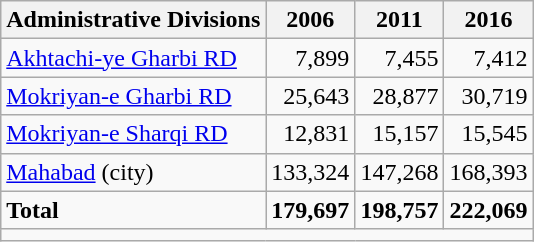<table class="wikitable">
<tr>
<th>Administrative Divisions</th>
<th>2006</th>
<th>2011</th>
<th>2016</th>
</tr>
<tr>
<td><a href='#'>Akhtachi-ye Gharbi RD</a></td>
<td style="text-align: right;">7,899</td>
<td style="text-align: right;">7,455</td>
<td style="text-align: right;">7,412</td>
</tr>
<tr>
<td><a href='#'>Mokriyan-e Gharbi RD</a></td>
<td style="text-align: right;">25,643</td>
<td style="text-align: right;">28,877</td>
<td style="text-align: right;">30,719</td>
</tr>
<tr>
<td><a href='#'>Mokriyan-e Sharqi RD</a></td>
<td style="text-align: right;">12,831</td>
<td style="text-align: right;">15,157</td>
<td style="text-align: right;">15,545</td>
</tr>
<tr>
<td><a href='#'>Mahabad</a> (city)</td>
<td style="text-align: right;">133,324</td>
<td style="text-align: right;">147,268</td>
<td style="text-align: right;">168,393</td>
</tr>
<tr>
<td><strong>Total</strong></td>
<td style="text-align: right;"><strong>179,697</strong></td>
<td style="text-align: right;"><strong>198,757</strong></td>
<td style="text-align: right;"><strong>222,069</strong></td>
</tr>
<tr>
<td colspan=4></td>
</tr>
</table>
